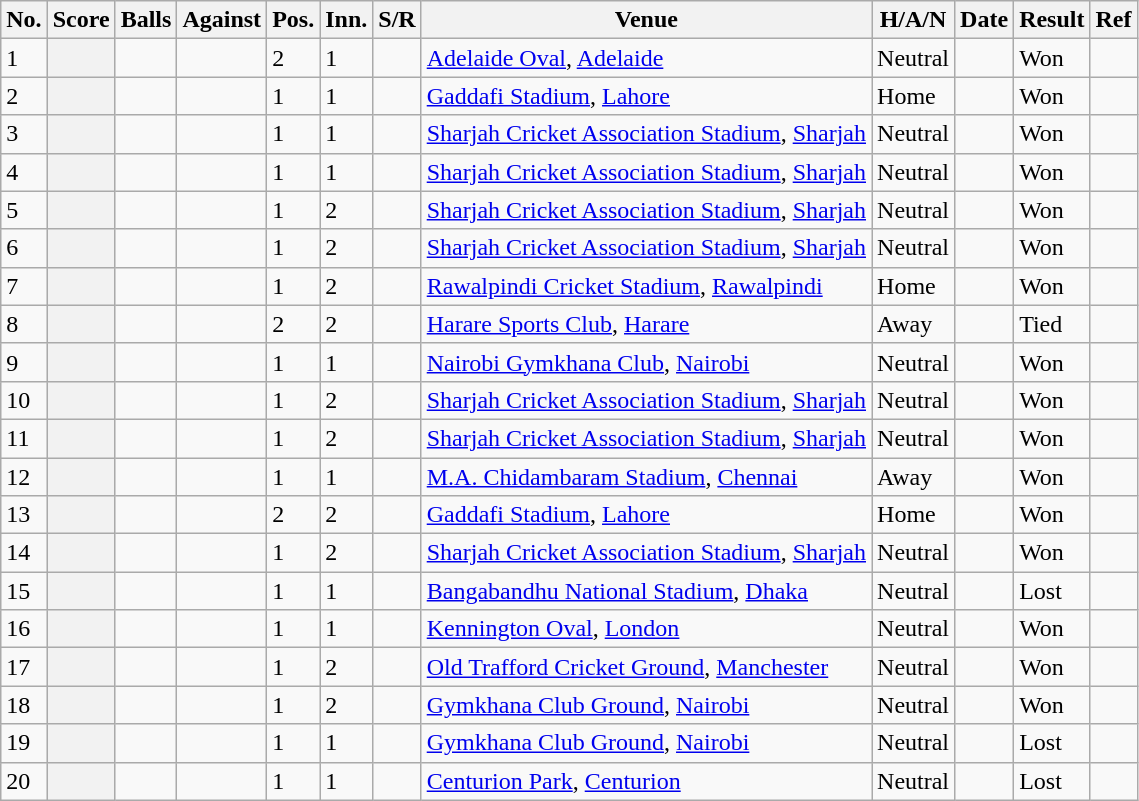<table class="wikitable plainrowheaders sortable" style="font-size: 100%">
<tr>
<th scope="col; style="width:10px">No.</th>
<th scope="col; style="width:40px">Score</th>
<th scope="col; style="width:30px">Balls</th>
<th scope="col; style="width:100px">Against</th>
<th scope="col; style="width:10px">Pos.</th>
<th scope="col; style="width:10px">Inn.</th>
<th scope="col; style="width:40px">S/R</th>
<th scope="col; style="width:260px">Venue</th>
<th scope="col; style="width:40px">H/A/N</th>
<th scope="col; style="width:75px">Date</th>
<th scope="col; style="width:40px">Result</th>
<th scope="col; class="unsortable">Ref</th>
</tr>
<tr>
<td>1</td>
<th scope="row"> </th>
<td></td>
<td></td>
<td>2</td>
<td>1</td>
<td></td>
<td><a href='#'>Adelaide Oval</a>, <a href='#'>Adelaide</a></td>
<td>Neutral</td>
<td></td>
<td>Won</td>
<td></td>
</tr>
<tr>
<td>2</td>
<th scope="row"> </th>
<td></td>
<td></td>
<td>1</td>
<td>1</td>
<td></td>
<td><a href='#'>Gaddafi Stadium</a>, <a href='#'>Lahore</a></td>
<td>Home</td>
<td></td>
<td>Won</td>
<td></td>
</tr>
<tr>
<td>3</td>
<th scope="row"> </th>
<td></td>
<td></td>
<td>1</td>
<td>1</td>
<td></td>
<td><a href='#'>Sharjah Cricket Association Stadium</a>, <a href='#'>Sharjah</a></td>
<td>Neutral</td>
<td></td>
<td>Won</td>
<td></td>
</tr>
<tr>
<td>4</td>
<th scope="row"></th>
<td></td>
<td></td>
<td>1</td>
<td>1</td>
<td></td>
<td><a href='#'>Sharjah Cricket Association Stadium</a>, <a href='#'>Sharjah</a></td>
<td>Neutral</td>
<td></td>
<td>Won</td>
<td></td>
</tr>
<tr>
<td>5</td>
<th scope="row"> </th>
<td></td>
<td></td>
<td>1</td>
<td>2</td>
<td></td>
<td><a href='#'>Sharjah Cricket Association Stadium</a>, <a href='#'>Sharjah</a></td>
<td>Neutral</td>
<td></td>
<td>Won</td>
<td></td>
</tr>
<tr>
<td>6</td>
<th scope="row"> </th>
<td></td>
<td></td>
<td>1</td>
<td>2</td>
<td></td>
<td><a href='#'>Sharjah Cricket Association Stadium</a>, <a href='#'>Sharjah</a></td>
<td>Neutral</td>
<td></td>
<td>Won</td>
<td></td>
</tr>
<tr>
<td>7</td>
<th scope="row"> </th>
<td></td>
<td></td>
<td>1</td>
<td>2</td>
<td></td>
<td><a href='#'>Rawalpindi Cricket Stadium</a>, <a href='#'>Rawalpindi</a></td>
<td>Home</td>
<td></td>
<td>Won</td>
<td></td>
</tr>
<tr>
<td>8</td>
<th scope="row"> </th>
<td></td>
<td></td>
<td>2</td>
<td>2</td>
<td></td>
<td><a href='#'>Harare Sports Club</a>, <a href='#'>Harare</a></td>
<td>Away</td>
<td></td>
<td>Tied</td>
<td></td>
</tr>
<tr>
<td>9</td>
<th scope="row"> </th>
<td></td>
<td></td>
<td>1</td>
<td>1</td>
<td></td>
<td><a href='#'>Nairobi Gymkhana Club</a>, <a href='#'>Nairobi</a></td>
<td>Neutral</td>
<td></td>
<td>Won</td>
<td></td>
</tr>
<tr>
<td>10</td>
<th scope="row"> </th>
<td></td>
<td></td>
<td>1</td>
<td>2</td>
<td></td>
<td><a href='#'>Sharjah Cricket Association Stadium</a>, <a href='#'>Sharjah</a></td>
<td>Neutral</td>
<td></td>
<td>Won</td>
<td></td>
</tr>
<tr>
<td>11</td>
<th scope="row"> </th>
<td></td>
<td></td>
<td>1</td>
<td>2</td>
<td></td>
<td><a href='#'>Sharjah Cricket Association Stadium</a>, <a href='#'>Sharjah</a></td>
<td>Neutral</td>
<td></td>
<td>Won</td>
<td></td>
</tr>
<tr>
<td>12</td>
<th scope="row"> </th>
<td></td>
<td></td>
<td>1</td>
<td>1</td>
<td></td>
<td><a href='#'>M.A. Chidambaram Stadium</a>, <a href='#'>Chennai</a></td>
<td>Away</td>
<td></td>
<td>Won</td>
<td></td>
</tr>
<tr>
<td>13</td>
<th scope="row"> </th>
<td></td>
<td></td>
<td>2</td>
<td>2</td>
<td></td>
<td><a href='#'>Gaddafi Stadium</a>, <a href='#'>Lahore</a></td>
<td>Home</td>
<td></td>
<td>Won</td>
<td></td>
</tr>
<tr>
<td>14</td>
<th scope="row"> </th>
<td></td>
<td></td>
<td>1</td>
<td>2</td>
<td></td>
<td><a href='#'>Sharjah Cricket Association Stadium</a>, <a href='#'>Sharjah</a></td>
<td>Neutral</td>
<td></td>
<td>Won</td>
<td></td>
</tr>
<tr>
<td>15</td>
<th scope="row"></th>
<td></td>
<td></td>
<td>1</td>
<td>1</td>
<td></td>
<td><a href='#'>Bangabandhu National Stadium</a>, <a href='#'>Dhaka</a></td>
<td>Neutral</td>
<td></td>
<td>Lost</td>
<td></td>
</tr>
<tr>
<td>16</td>
<th scope="row"> </th>
<td></td>
<td></td>
<td>1</td>
<td>1</td>
<td></td>
<td><a href='#'>Kennington Oval</a>, <a href='#'>London</a></td>
<td>Neutral</td>
<td></td>
<td>Won</td>
<td></td>
</tr>
<tr>
<td>17</td>
<th scope="row"></th>
<td></td>
<td></td>
<td>1</td>
<td>2</td>
<td></td>
<td><a href='#'>Old Trafford Cricket Ground</a>, <a href='#'>Manchester</a></td>
<td>Neutral</td>
<td></td>
<td>Won</td>
<td></td>
</tr>
<tr>
<td>18</td>
<th scope="row"> </th>
<td></td>
<td></td>
<td>1</td>
<td>2</td>
<td></td>
<td><a href='#'>Gymkhana Club Ground</a>, <a href='#'>Nairobi</a></td>
<td>Neutral</td>
<td></td>
<td>Won</td>
<td></td>
</tr>
<tr>
<td>19</td>
<th scope="row"></th>
<td></td>
<td></td>
<td>1</td>
<td>1</td>
<td></td>
<td><a href='#'>Gymkhana Club Ground</a>, <a href='#'>Nairobi</a></td>
<td>Neutral</td>
<td></td>
<td>Lost</td>
<td></td>
</tr>
<tr>
<td>20</td>
<th scope="row"></th>
<td></td>
<td></td>
<td>1</td>
<td>1</td>
<td></td>
<td><a href='#'>Centurion Park</a>, <a href='#'>Centurion</a></td>
<td>Neutral</td>
<td></td>
<td>Lost</td>
<td></td>
</tr>
</table>
